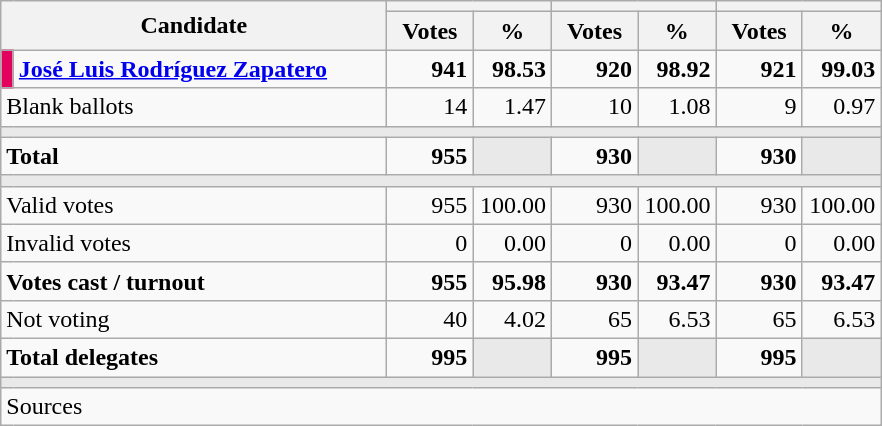<table class="wikitable" style="text-align:right;">
<tr>
<th rowspan="2" colspan="2" width="250">Candidate</th>
<th colspan="2"></th>
<th colspan="2"></th>
<th colspan="2"></th>
</tr>
<tr>
<th width="50">Votes</th>
<th width="45">%</th>
<th width="50">Votes</th>
<th width="45">%</th>
<th width="50">Votes</th>
<th width="45">%</th>
</tr>
<tr>
<td width="1" style="color:inherit;background:#E3035F"></td>
<td align="left"><strong><a href='#'>José Luis Rodríguez Zapatero</a></strong></td>
<td><strong>941</strong></td>
<td><strong>98.53</strong></td>
<td><strong>920</strong></td>
<td><strong>98.92</strong></td>
<td><strong>921</strong></td>
<td><strong>99.03</strong></td>
</tr>
<tr>
<td align="left" colspan="2">Blank ballots</td>
<td>14</td>
<td>1.47</td>
<td>10</td>
<td>1.08</td>
<td>9</td>
<td>0.97</td>
</tr>
<tr>
<td colspan="8" bgcolor="#E9E9E9"></td>
</tr>
<tr style="font-weight:bold;">
<td align="left" colspan="2">Total</td>
<td>955</td>
<td bgcolor="#E9E9E9"></td>
<td>930</td>
<td bgcolor="#E9E9E9"></td>
<td>930</td>
<td bgcolor="#E9E9E9"></td>
</tr>
<tr>
<td colspan="8" bgcolor="#E9E9E9"></td>
</tr>
<tr>
<td align="left" colspan="2">Valid votes</td>
<td>955</td>
<td>100.00</td>
<td>930</td>
<td>100.00</td>
<td>930</td>
<td>100.00</td>
</tr>
<tr>
<td align="left" colspan="2">Invalid votes</td>
<td>0</td>
<td>0.00</td>
<td>0</td>
<td>0.00</td>
<td>0</td>
<td>0.00</td>
</tr>
<tr style="font-weight:bold;">
<td align="left" colspan="2">Votes cast / turnout</td>
<td>955</td>
<td>95.98</td>
<td>930</td>
<td>93.47</td>
<td>930</td>
<td>93.47</td>
</tr>
<tr>
<td align="left" colspan="2">Not voting</td>
<td>40</td>
<td>4.02</td>
<td>65</td>
<td>6.53</td>
<td>65</td>
<td>6.53</td>
</tr>
<tr style="font-weight:bold;">
<td align="left" colspan="2">Total delegates</td>
<td>995</td>
<td bgcolor="#E9E9E9"></td>
<td>995</td>
<td bgcolor="#E9E9E9"></td>
<td>995</td>
<td bgcolor="#E9E9E9"></td>
</tr>
<tr>
<td colspan="8" bgcolor="#E9E9E9"></td>
</tr>
<tr>
<td align="left" colspan="8">Sources</td>
</tr>
</table>
